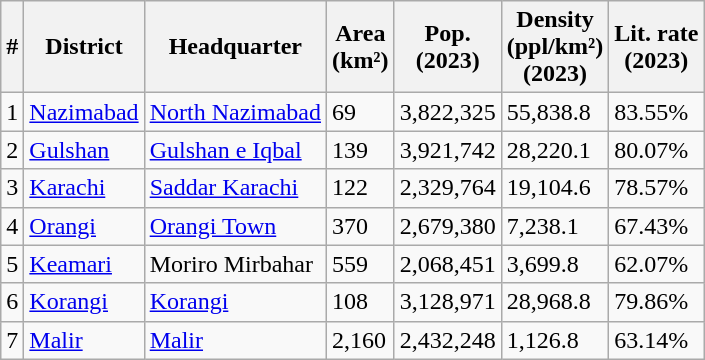<table class="wikitable sortable">
<tr>
<th>#</th>
<th>District</th>
<th>Headquarter</th>
<th>Area<br>(km²)</th>
<th>Pop.<br>(2023)</th>
<th>Density<br>(ppl/km²)<br>(2023)</th>
<th>Lit. rate<br>(2023)</th>
</tr>
<tr>
<td>1</td>
<td><a href='#'>Nazimabad</a></td>
<td><a href='#'>North Nazimabad</a></td>
<td>69</td>
<td>3,822,325</td>
<td>55,838.8</td>
<td>83.55%</td>
</tr>
<tr>
<td>2</td>
<td><a href='#'>Gulshan</a></td>
<td><a href='#'>Gulshan e Iqbal</a></td>
<td>139</td>
<td>3,921,742</td>
<td>28,220.1</td>
<td>80.07%</td>
</tr>
<tr>
<td>3</td>
<td><a href='#'>Karachi</a></td>
<td><a href='#'>Saddar Karachi</a></td>
<td>122</td>
<td>2,329,764</td>
<td>19,104.6</td>
<td>78.57%</td>
</tr>
<tr>
<td>4</td>
<td><a href='#'>Orangi</a></td>
<td><a href='#'>Orangi Town</a></td>
<td>370</td>
<td>2,679,380</td>
<td>7,238.1</td>
<td>67.43%</td>
</tr>
<tr>
<td>5</td>
<td><a href='#'>Keamari</a></td>
<td>Moriro Mirbahar</td>
<td>559</td>
<td>2,068,451</td>
<td>3,699.8</td>
<td>62.07%</td>
</tr>
<tr>
<td>6</td>
<td><a href='#'>Korangi</a></td>
<td><a href='#'>Korangi</a></td>
<td>108</td>
<td>3,128,971</td>
<td>28,968.8</td>
<td>79.86%</td>
</tr>
<tr>
<td>7</td>
<td><a href='#'>Malir</a></td>
<td><a href='#'>Malir</a></td>
<td>2,160</td>
<td>2,432,248</td>
<td>1,126.8</td>
<td>63.14%</td>
</tr>
</table>
